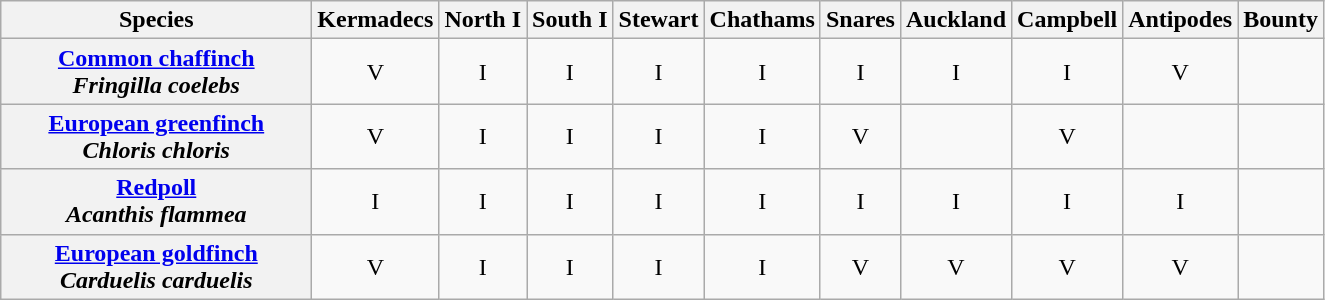<table class="wikitable" style="text-align:center">
<tr>
<th width="200">Species</th>
<th>Kermadecs</th>
<th>North I</th>
<th>South I</th>
<th>Stewart</th>
<th>Chathams</th>
<th>Snares</th>
<th>Auckland</th>
<th>Campbell</th>
<th>Antipodes</th>
<th>Bounty</th>
</tr>
<tr>
<th><a href='#'>Common chaffinch</a><br><em>Fringilla coelebs</em></th>
<td>V</td>
<td>I</td>
<td>I</td>
<td>I</td>
<td>I</td>
<td>I</td>
<td>I</td>
<td>I</td>
<td>V</td>
<td></td>
</tr>
<tr>
<th><a href='#'>European greenfinch</a><br><em>Chloris chloris</em></th>
<td>V</td>
<td>I</td>
<td>I</td>
<td>I</td>
<td>I</td>
<td>V</td>
<td></td>
<td>V</td>
<td></td>
<td></td>
</tr>
<tr>
<th><a href='#'>Redpoll</a><br><em>Acanthis flammea</em></th>
<td>I</td>
<td>I</td>
<td>I</td>
<td>I</td>
<td>I</td>
<td>I</td>
<td>I</td>
<td>I</td>
<td>I</td>
<td></td>
</tr>
<tr>
<th><a href='#'>European goldfinch</a><br><em>Carduelis carduelis</em></th>
<td>V</td>
<td>I</td>
<td>I</td>
<td>I</td>
<td>I</td>
<td>V</td>
<td>V</td>
<td>V</td>
<td>V</td>
<td></td>
</tr>
</table>
